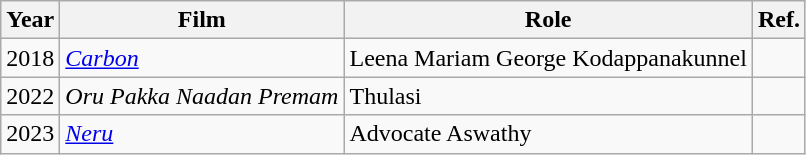<table class="wikitable sortable">
<tr>
<th>Year</th>
<th>Film</th>
<th>Role</th>
<th>Ref.</th>
</tr>
<tr>
<td>2018</td>
<td><em><a href='#'>Carbon</a></em></td>
<td>Leena Mariam George Kodappanakunnel</td>
<td></td>
</tr>
<tr>
<td>2022</td>
<td><em>Oru Pakka Naadan Premam</em></td>
<td>Thulasi</td>
<td></td>
</tr>
<tr>
<td>2023</td>
<td><em><a href='#'>Neru</a></em></td>
<td>Advocate Aswathy</td>
<td></td>
</tr>
</table>
